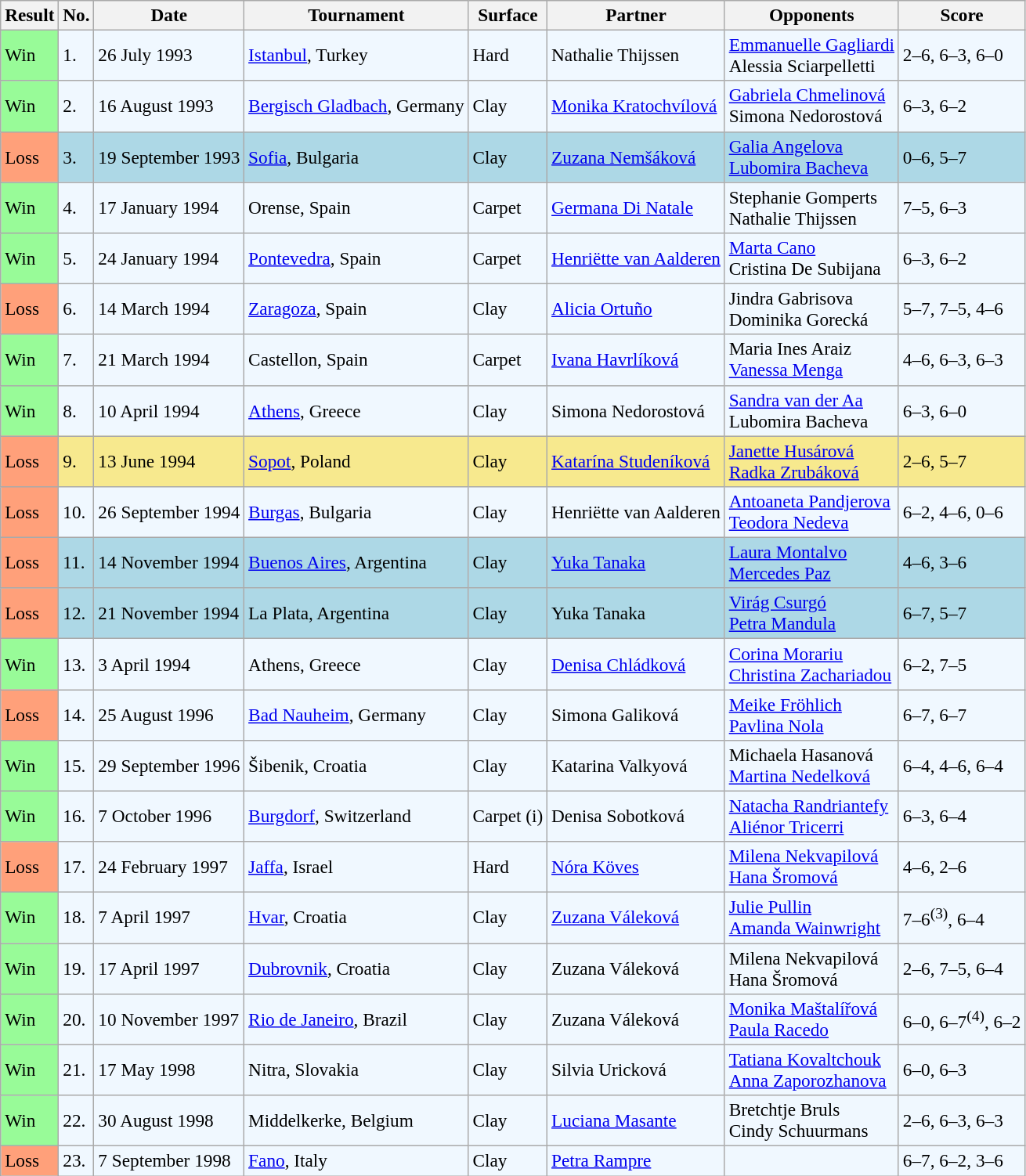<table class="sortable wikitable" style="font-size:97%">
<tr>
<th>Result</th>
<th>No.</th>
<th>Date</th>
<th>Tournament</th>
<th>Surface</th>
<th>Partner</th>
<th>Opponents</th>
<th>Score</th>
</tr>
<tr style="background:#f0f8ff;">
<td style="background:#98fb98;">Win</td>
<td>1.</td>
<td>26 July 1993</td>
<td><a href='#'>Istanbul</a>, Turkey</td>
<td>Hard</td>
<td> Nathalie Thijssen</td>
<td> <a href='#'>Emmanuelle Gagliardi</a> <br>  Alessia Sciarpelletti</td>
<td>2–6, 6–3, 6–0</td>
</tr>
<tr style="background:#f0f8ff;">
<td style="background:#98fb98;">Win</td>
<td>2.</td>
<td>16 August 1993</td>
<td><a href='#'>Bergisch Gladbach</a>, Germany</td>
<td>Clay</td>
<td> <a href='#'>Monika Kratochvílová</a></td>
<td> <a href='#'>Gabriela Chmelinová</a> <br>  Simona Nedorostová</td>
<td>6–3, 6–2</td>
</tr>
<tr style="background:lightblue;">
<td style="background:#ffa07a;">Loss</td>
<td>3.</td>
<td>19 September 1993</td>
<td><a href='#'>Sofia</a>, Bulgaria</td>
<td>Clay</td>
<td> <a href='#'>Zuzana Nemšáková</a></td>
<td> <a href='#'>Galia Angelova</a> <br>  <a href='#'>Lubomira Bacheva</a></td>
<td>0–6, 5–7</td>
</tr>
<tr style="background:#f0f8ff;">
<td style="background:#98fb98;">Win</td>
<td>4.</td>
<td>17 January 1994</td>
<td>Orense, Spain</td>
<td>Carpet</td>
<td> <a href='#'>Germana Di Natale</a></td>
<td> Stephanie Gomperts <br>  Nathalie Thijssen</td>
<td>7–5, 6–3</td>
</tr>
<tr style="background:#f0f8ff;">
<td style="background:#98fb98;">Win</td>
<td>5.</td>
<td>24 January 1994</td>
<td><a href='#'>Pontevedra</a>, Spain</td>
<td>Carpet</td>
<td> <a href='#'>Henriëtte van Aalderen</a></td>
<td> <a href='#'>Marta Cano</a> <br>  Cristina De Subijana</td>
<td>6–3, 6–2</td>
</tr>
<tr style="background:#f0f8ff;">
<td style="background:#ffa07a;">Loss</td>
<td>6.</td>
<td>14 March 1994</td>
<td><a href='#'>Zaragoza</a>, Spain</td>
<td>Clay</td>
<td> <a href='#'>Alicia Ortuño</a></td>
<td> Jindra Gabrisova <br>  Dominika Gorecká</td>
<td>5–7, 7–5, 4–6</td>
</tr>
<tr style="background:#f0f8ff;">
<td style="background:#98fb98;">Win</td>
<td>7.</td>
<td>21 March 1994</td>
<td>Castellon, Spain</td>
<td>Carpet</td>
<td> <a href='#'>Ivana Havrlíková</a></td>
<td> Maria Ines Araiz <br>  <a href='#'>Vanessa Menga</a></td>
<td>4–6, 6–3, 6–3</td>
</tr>
<tr style="background:#f0f8ff;">
<td style="background:#98fb98;">Win</td>
<td>8.</td>
<td>10 April 1994</td>
<td><a href='#'>Athens</a>, Greece</td>
<td>Clay</td>
<td> Simona Nedorostová</td>
<td> <a href='#'>Sandra van der Aa</a> <br>  Lubomira Bacheva</td>
<td>6–3, 6–0</td>
</tr>
<tr style="background:#f7e98e;">
<td style="background:#ffa07a;">Loss</td>
<td>9.</td>
<td>13 June 1994</td>
<td><a href='#'>Sopot</a>, Poland</td>
<td>Clay</td>
<td> <a href='#'>Katarína Studeníková</a></td>
<td> <a href='#'>Janette Husárová</a> <br>  <a href='#'>Radka Zrubáková</a></td>
<td>2–6, 5–7</td>
</tr>
<tr style="background:#f0f8ff;">
<td style="background:#ffa07a;">Loss</td>
<td>10.</td>
<td>26 September 1994</td>
<td><a href='#'>Burgas</a>, Bulgaria</td>
<td>Clay</td>
<td> Henriëtte van Aalderen</td>
<td> <a href='#'>Antoaneta Pandjerova</a> <br>  <a href='#'>Teodora Nedeva</a></td>
<td>6–2, 4–6, 0–6</td>
</tr>
<tr style="background:lightblue;">
<td style="background:#ffa07a;">Loss</td>
<td>11.</td>
<td>14 November 1994</td>
<td><a href='#'>Buenos Aires</a>, Argentina</td>
<td>Clay</td>
<td> <a href='#'>Yuka Tanaka</a></td>
<td> <a href='#'>Laura Montalvo</a> <br>  <a href='#'>Mercedes Paz</a></td>
<td>4–6, 3–6</td>
</tr>
<tr style="background:lightblue;">
<td style="background:#ffa07a;">Loss</td>
<td>12.</td>
<td>21 November 1994</td>
<td>La Plata, Argentina</td>
<td>Clay</td>
<td> Yuka Tanaka</td>
<td> <a href='#'>Virág Csurgó</a> <br>  <a href='#'>Petra Mandula</a></td>
<td>6–7, 5–7</td>
</tr>
<tr style="background:#f0f8ff;">
<td style="background:#98fb98;">Win</td>
<td>13.</td>
<td>3 April 1994</td>
<td>Athens, Greece</td>
<td>Clay</td>
<td> <a href='#'>Denisa Chládková</a></td>
<td> <a href='#'>Corina Morariu</a> <br>  <a href='#'>Christina Zachariadou</a></td>
<td>6–2, 7–5</td>
</tr>
<tr style="background:#f0f8ff;">
<td style="background:#ffa07a;">Loss</td>
<td>14.</td>
<td>25 August 1996</td>
<td><a href='#'>Bad Nauheim</a>, Germany</td>
<td>Clay</td>
<td> Simona Galiková</td>
<td> <a href='#'>Meike Fröhlich</a> <br>  <a href='#'>Pavlina Nola</a></td>
<td>6–7, 6–7</td>
</tr>
<tr style="background:#f0f8ff;">
<td style="background:#98fb98;">Win</td>
<td>15.</td>
<td>29 September 1996</td>
<td>Šibenik, Croatia</td>
<td>Clay</td>
<td> Katarina Valkyová</td>
<td> Michaela Hasanová <br>  <a href='#'>Martina Nedelková</a></td>
<td>6–4, 4–6, 6–4</td>
</tr>
<tr style="background:#f0f8ff;">
<td style="background:#98fb98;">Win</td>
<td>16.</td>
<td>7 October 1996</td>
<td><a href='#'>Burgdorf</a>, Switzerland</td>
<td>Carpet (i)</td>
<td> Denisa Sobotková</td>
<td> <a href='#'>Natacha Randriantefy</a> <br>  <a href='#'>Aliénor Tricerri</a></td>
<td>6–3, 6–4</td>
</tr>
<tr style="background:#f0f8ff;">
<td style="background:#ffa07a;">Loss</td>
<td>17.</td>
<td>24 February 1997</td>
<td><a href='#'>Jaffa</a>, Israel</td>
<td>Hard</td>
<td> <a href='#'>Nóra Köves</a></td>
<td> <a href='#'>Milena Nekvapilová</a> <br>  <a href='#'>Hana Šromová</a></td>
<td>4–6, 2–6</td>
</tr>
<tr style="background:#f0f8ff;">
<td style="background:#98fb98;">Win</td>
<td>18.</td>
<td>7 April 1997</td>
<td><a href='#'>Hvar</a>, Croatia</td>
<td>Clay</td>
<td> <a href='#'>Zuzana Váleková</a></td>
<td> <a href='#'>Julie Pullin</a> <br>  <a href='#'>Amanda Wainwright</a></td>
<td>7–6<sup>(3)</sup>, 6–4</td>
</tr>
<tr style="background:#f0f8ff;">
<td style="background:#98fb98;">Win</td>
<td>19.</td>
<td>17 April 1997</td>
<td><a href='#'>Dubrovnik</a>, Croatia</td>
<td>Clay</td>
<td> Zuzana Váleková</td>
<td> Milena Nekvapilová <br>  Hana Šromová</td>
<td>2–6, 7–5, 6–4</td>
</tr>
<tr style="background:#f0f8ff;">
<td style="background:#98fb98;">Win</td>
<td>20.</td>
<td>10 November 1997</td>
<td><a href='#'>Rio de Janeiro</a>, Brazil</td>
<td>Clay</td>
<td> Zuzana Váleková</td>
<td> <a href='#'>Monika Maštalířová</a> <br>  <a href='#'>Paula Racedo</a></td>
<td>6–0, 6–7<sup>(4)</sup>, 6–2</td>
</tr>
<tr style="background:#f0f8ff;">
<td style="background:#98fb98;">Win</td>
<td>21.</td>
<td>17 May 1998</td>
<td>Nitra, Slovakia</td>
<td>Clay</td>
<td> Silvia Uricková</td>
<td> <a href='#'>Tatiana Kovaltchouk</a> <br>  <a href='#'>Anna Zaporozhanova</a></td>
<td>6–0, 6–3</td>
</tr>
<tr style="background:#f0f8ff;">
<td style="background:#98fb98;">Win</td>
<td>22.</td>
<td>30 August 1998</td>
<td>Middelkerke, Belgium</td>
<td>Clay</td>
<td> <a href='#'>Luciana Masante</a></td>
<td> Bretchtje Bruls <br>  Cindy Schuurmans</td>
<td>2–6, 6–3, 6–3</td>
</tr>
<tr style="background:#f0f8ff;">
<td style="background:#ffa07a;">Loss</td>
<td>23.</td>
<td>7 September 1998</td>
<td><a href='#'>Fano</a>, Italy</td>
<td>Clay</td>
<td> <a href='#'>Petra Rampre</a></td>
<td></td>
<td>6–7, 6–2, 3–6</td>
</tr>
</table>
